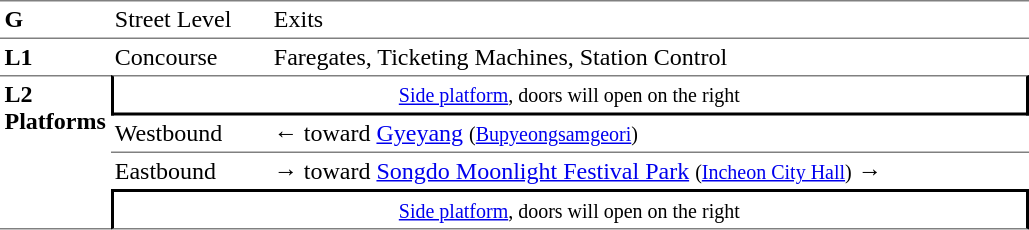<table table border=0 cellspacing=0 cellpadding=3>
<tr>
<td style="border-top:solid 1px gray;border-bottom:solid 1px gray;" width=50 valign=top><strong>G</strong></td>
<td style="border-top:solid 1px gray;border-bottom:solid 1px gray;" width=100 valign=top>Street Level</td>
<td style="border-top:solid 1px gray;border-bottom:solid 1px gray;" width=400 valign=top>Exits</td>
</tr>
<tr>
<td style="border-bottom:solid 0 gray;" width=50 valign=top><strong>L1</strong></td>
<td style="border-bottom:solid 0 gray;" width=100 valign=top>Concourse</td>
<td style="border-bottom:solid 0 gray;" width=500 valign=top>Faregates, Ticketing Machines, Station Control</td>
</tr>
<tr>
<td style="border-top:solid 1px gray;border-bottom:solid 1px gray;" rowspan=4 valign=top><strong>L2<br>Platforms</strong></td>
<td style="border-top:solid 1px gray;border-right:solid 2px black;border-left:solid 2px black;border-bottom:solid 2px black;text-align:center;" colspan=2><small><a href='#'>Side platform</a>, doors will open on the right</small></td>
</tr>
<tr>
<td style="border-bottom:solid 1px gray;">Westbound</td>
<td style="border-bottom:solid 1px gray;">←  toward <a href='#'>Gyeyang</a> <small>(<a href='#'>Bupyeongsamgeori</a>)</small></td>
</tr>
<tr>
<td>Eastbound</td>
<td><span>→</span>  toward <a href='#'>Songdo Moonlight Festival Park</a> <small>(<a href='#'>Incheon City Hall</a>)</small> →</td>
</tr>
<tr>
<td style="border-top:solid 2px black;border-right:solid 2px black;border-left:solid 2px black;border-bottom:solid 1px gray;text-align:center;" colspan=2><small><a href='#'>Side platform</a>, doors will open on the right</small></td>
</tr>
</table>
